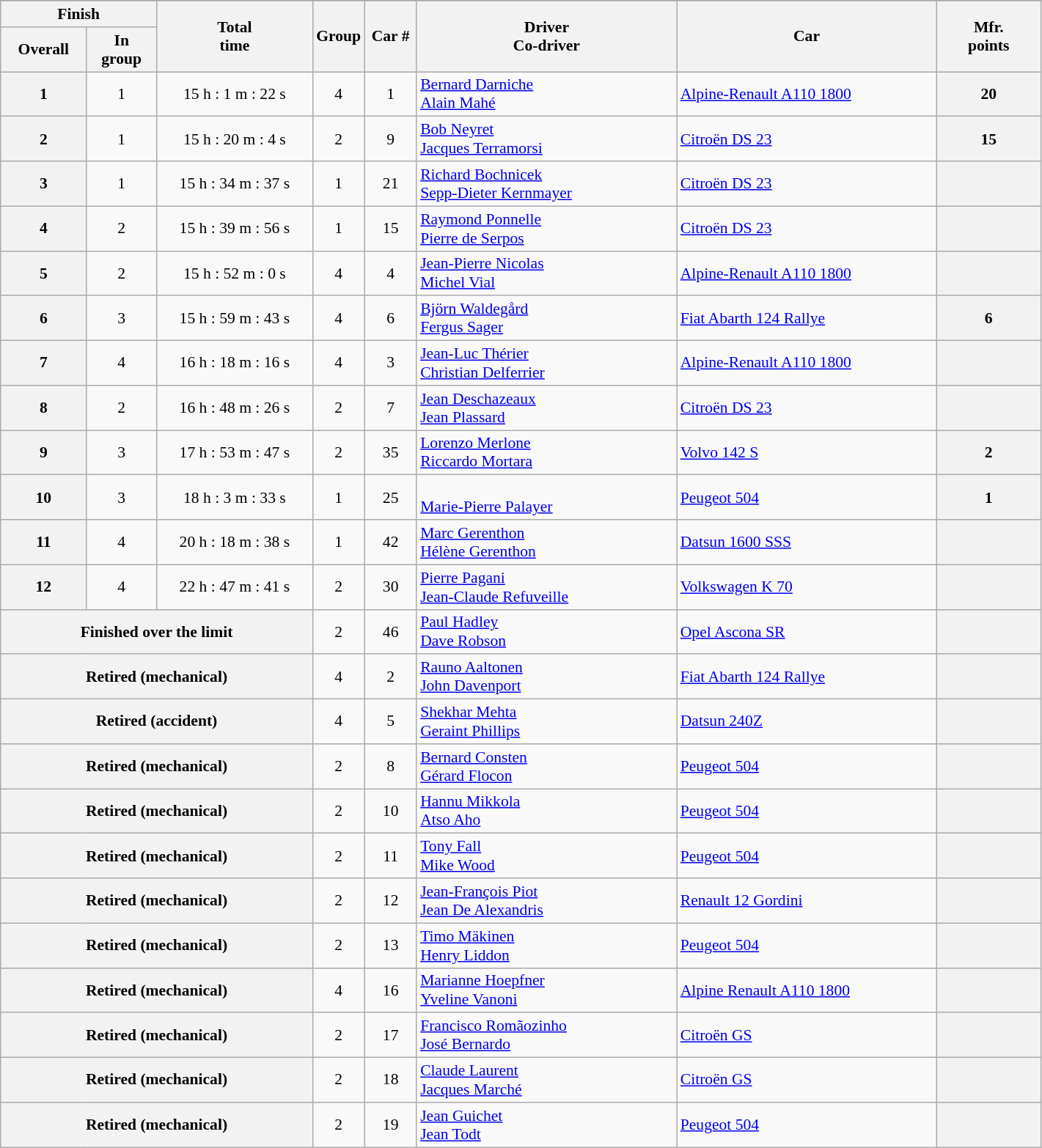<table class="wikitable" style="font-size:90%;">
<tr>
</tr>
<tr style="background:#efefef;">
<th width=15% colspan=2>Finish</th>
<th width=15% rowspan=2>Total<br>time</th>
<th width=5% rowspan=2>Group</th>
<th width=5% rowspan=2>Car #</th>
<th width=25% rowspan=2>Driver<br>Co-driver</th>
<th width=25% rowspan=2>Car</th>
<th width=10% rowspan=2>Mfr.<br>points</th>
</tr>
<tr>
<th>Overall</th>
<th>In<br>group</th>
</tr>
<tr align=center>
<th>1</th>
<td>1</td>
<td>15 h : 1 m : 22 s</td>
<td>4</td>
<td>1</td>
<td align=left> <a href='#'>Bernard Darniche</a><br> <a href='#'>Alain Mahé</a></td>
<td align=left> <a href='#'>Alpine-Renault A110 1800</a></td>
<th>20</th>
</tr>
<tr align=center>
<th>2</th>
<td>1</td>
<td>15 h : 20 m : 4 s</td>
<td>2</td>
<td>9</td>
<td align=left> <a href='#'>Bob Neyret</a><br> <a href='#'>Jacques Terramorsi</a></td>
<td align=left> <a href='#'>Citroën DS 23</a></td>
<th>15</th>
</tr>
<tr align=center>
<th>3</th>
<td>1</td>
<td>15 h : 34 m : 37 s</td>
<td>1</td>
<td>21</td>
<td align=left> <a href='#'>Richard Bochnicek</a><br> <a href='#'>Sepp-Dieter Kernmayer</a></td>
<td align=left> <a href='#'>Citroën DS 23</a></td>
<th></th>
</tr>
<tr align=center>
<th>4</th>
<td>2</td>
<td>15 h : 39 m : 56 s</td>
<td>1</td>
<td>15</td>
<td align=left> <a href='#'>Raymond Ponnelle</a><br> <a href='#'>Pierre de Serpos</a></td>
<td align=left> <a href='#'>Citroën DS 23</a></td>
<th></th>
</tr>
<tr align=center>
<th>5</th>
<td>2</td>
<td>15 h : 52 m : 0 s</td>
<td>4</td>
<td>4</td>
<td align=left> <a href='#'>Jean-Pierre Nicolas</a><br> <a href='#'>Michel Vial</a></td>
<td align=left> <a href='#'>Alpine-Renault A110 1800</a></td>
<th></th>
</tr>
<tr align=center>
<th>6</th>
<td>3</td>
<td>15 h : 59 m : 43 s</td>
<td>4</td>
<td>6</td>
<td align=left> <a href='#'>Björn Waldegård</a><br> <a href='#'>Fergus Sager</a></td>
<td align=left> <a href='#'>Fiat Abarth 124 Rallye</a></td>
<th>6</th>
</tr>
<tr align=center>
<th>7</th>
<td>4</td>
<td>16 h : 18 m : 16 s</td>
<td>4</td>
<td>3</td>
<td align=left> <a href='#'>Jean-Luc Thérier</a><br> <a href='#'>Christian Delferrier</a></td>
<td align=left> <a href='#'>Alpine-Renault A110 1800</a></td>
<th></th>
</tr>
<tr align=center>
<th>8</th>
<td>2</td>
<td>16 h : 48 m : 26 s</td>
<td>2</td>
<td>7</td>
<td align=left> <a href='#'>Jean Deschazeaux</a><br> <a href='#'>Jean Plassard</a></td>
<td align=left> <a href='#'>Citroën DS 23</a></td>
<th></th>
</tr>
<tr align=center>
<th>9</th>
<td>3</td>
<td>17 h : 53 m : 47 s</td>
<td>2</td>
<td>35</td>
<td align=left> <a href='#'>Lorenzo Merlone</a><br> <a href='#'>Riccardo Mortara</a></td>
<td align=left> <a href='#'>Volvo 142 S</a></td>
<th>2</th>
</tr>
<tr align=center>
<th>10</th>
<td>3</td>
<td>18 h : 3 m : 33 s</td>
<td>1</td>
<td>25</td>
<td align=left> <br> <a href='#'>Marie-Pierre Palayer</a></td>
<td align=left> <a href='#'>Peugeot 504</a></td>
<th>1</th>
</tr>
<tr align=center>
<th>11</th>
<td>4</td>
<td>20 h : 18 m : 38 s</td>
<td>1</td>
<td>42</td>
<td align=left> <a href='#'>Marc Gerenthon</a><br> <a href='#'>Hélène Gerenthon</a></td>
<td align=left> <a href='#'>Datsun 1600 SSS</a></td>
<th></th>
</tr>
<tr align=center>
<th>12</th>
<td>4</td>
<td>22 h : 47 m : 41 s</td>
<td>2</td>
<td>30</td>
<td align=left> <a href='#'>Pierre Pagani</a><br> <a href='#'>Jean-Claude Refuveille</a></td>
<td align=left> <a href='#'>Volkswagen K 70</a></td>
<th></th>
</tr>
<tr align=center>
<th colspan=3>Finished over the limit</th>
<td>2</td>
<td>46</td>
<td align=left> <a href='#'>Paul Hadley</a><br> <a href='#'>Dave Robson</a></td>
<td align=left> <a href='#'>Opel Ascona SR</a></td>
<th></th>
</tr>
<tr align=center>
<th colspan=3>Retired (mechanical)</th>
<td>4</td>
<td>2</td>
<td align=left> <a href='#'>Rauno Aaltonen</a><br> <a href='#'>John Davenport</a></td>
<td align=left> <a href='#'>Fiat Abarth 124 Rallye</a></td>
<th></th>
</tr>
<tr align=center>
<th colspan=3>Retired (accident)</th>
<td>4</td>
<td>5</td>
<td align=left> <a href='#'>Shekhar Mehta</a><br> <a href='#'>Geraint Phillips</a></td>
<td align=left> <a href='#'>Datsun 240Z</a></td>
<th></th>
</tr>
<tr align=center>
<th colspan=3>Retired (mechanical)</th>
<td>2</td>
<td>8</td>
<td align=left> <a href='#'>Bernard Consten</a><br> <a href='#'>Gérard Flocon</a></td>
<td align=left> <a href='#'>Peugeot 504</a></td>
<th></th>
</tr>
<tr align=center>
<th colspan=3>Retired (mechanical)</th>
<td>2</td>
<td>10</td>
<td align=left> <a href='#'>Hannu Mikkola</a><br> <a href='#'>Atso Aho</a></td>
<td align=left> <a href='#'>Peugeot 504</a></td>
<th></th>
</tr>
<tr align=center>
<th colspan=3>Retired (mechanical)</th>
<td>2</td>
<td>11</td>
<td align=left> <a href='#'>Tony Fall</a><br> <a href='#'>Mike Wood</a></td>
<td align=left> <a href='#'>Peugeot 504</a></td>
<th></th>
</tr>
<tr align=center>
<th colspan=3>Retired (mechanical)</th>
<td>2</td>
<td>12</td>
<td align=left> <a href='#'>Jean-François Piot</a><br> <a href='#'>Jean De Alexandris</a></td>
<td align=left> <a href='#'>Renault 12 Gordini</a></td>
<th></th>
</tr>
<tr align=center>
<th colspan=3>Retired (mechanical)</th>
<td>2</td>
<td>13</td>
<td align=left> <a href='#'>Timo Mäkinen</a><br> <a href='#'>Henry Liddon</a></td>
<td align=left> <a href='#'>Peugeot 504</a></td>
<th></th>
</tr>
<tr align=center>
<th colspan=3>Retired (mechanical)</th>
<td>4</td>
<td>16</td>
<td align=left> <a href='#'>Marianne Hoepfner</a><br> <a href='#'>Yveline Vanoni</a></td>
<td align=left> <a href='#'>Alpine Renault A110 1800</a></td>
<th></th>
</tr>
<tr align=center>
<th colspan=3>Retired (mechanical)</th>
<td>2</td>
<td>17</td>
<td align=left> <a href='#'>Francisco Romãozinho</a><br> <a href='#'>José Bernardo</a></td>
<td align=left> <a href='#'>Citroën GS</a></td>
<th></th>
</tr>
<tr align=center>
<th colspan=3>Retired (mechanical)</th>
<td>2</td>
<td>18</td>
<td align=left> <a href='#'>Claude Laurent</a><br> <a href='#'>Jacques Marché</a></td>
<td align=left> <a href='#'>Citroën GS</a></td>
<th></th>
</tr>
<tr align=center>
<th colspan=3>Retired (mechanical)</th>
<td>2</td>
<td>19</td>
<td align=left> <a href='#'>Jean Guichet</a><br> <a href='#'>Jean Todt</a></td>
<td align=left> <a href='#'>Peugeot 504</a></td>
<th></th>
</tr>
</table>
